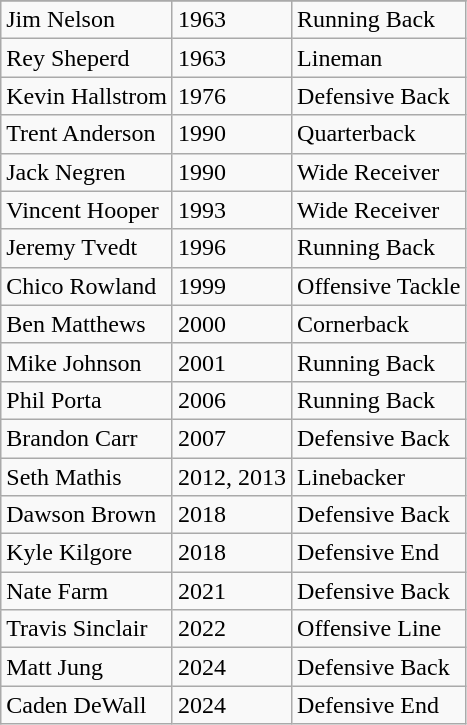<table class="wikitable">
<tr>
</tr>
<tr>
<td>Jim Nelson</td>
<td>1963</td>
<td>Running Back</td>
</tr>
<tr>
<td>Rey Sheperd</td>
<td>1963</td>
<td>Lineman</td>
</tr>
<tr>
<td>Kevin Hallstrom</td>
<td>1976</td>
<td>Defensive Back</td>
</tr>
<tr>
<td>Trent Anderson</td>
<td>1990</td>
<td>Quarterback</td>
</tr>
<tr>
<td>Jack Negren</td>
<td>1990</td>
<td>Wide Receiver</td>
</tr>
<tr>
<td>Vincent Hooper</td>
<td>1993</td>
<td>Wide Receiver</td>
</tr>
<tr>
<td>Jeremy Tvedt</td>
<td>1996</td>
<td>Running Back</td>
</tr>
<tr>
<td>Chico Rowland</td>
<td>1999</td>
<td>Offensive Tackle</td>
</tr>
<tr>
<td>Ben Matthews</td>
<td>2000</td>
<td>Cornerback</td>
</tr>
<tr>
<td>Mike Johnson</td>
<td>2001</td>
<td>Running Back</td>
</tr>
<tr>
<td>Phil Porta</td>
<td>2006</td>
<td>Running Back</td>
</tr>
<tr>
<td>Brandon Carr</td>
<td>2007</td>
<td>Defensive Back</td>
</tr>
<tr>
<td>Seth Mathis</td>
<td>2012, 2013</td>
<td>Linebacker</td>
</tr>
<tr>
<td>Dawson Brown</td>
<td>2018</td>
<td>Defensive Back</td>
</tr>
<tr>
<td>Kyle Kilgore</td>
<td>2018</td>
<td>Defensive End</td>
</tr>
<tr>
<td>Nate Farm</td>
<td>2021</td>
<td>Defensive Back</td>
</tr>
<tr>
<td>Travis Sinclair</td>
<td>2022</td>
<td>Offensive Line</td>
</tr>
<tr>
<td>Matt Jung</td>
<td>2024</td>
<td>Defensive Back</td>
</tr>
<tr>
<td>Caden DeWall</td>
<td>2024</td>
<td>Defensive End</td>
</tr>
</table>
